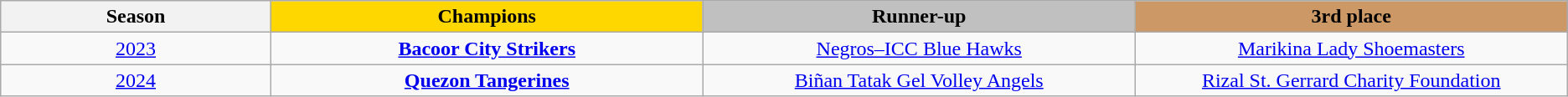<table class=wikitable style="border-collapse: collapse; text-align: center">
<tr>
<th width=10%>Season</th>
<th width=16% style="background: #ffd700">Champions</th>
<th width=16% style="background: #c0c0c0">Runner-up</th>
<th width=16% style="background: #cc9966">3rd place</th>
</tr>
<tr>
<td><a href='#'>2023</a></td>
<td><strong><a href='#'>Bacoor City Strikers</a></strong></td>
<td><a href='#'>Negros–ICC Blue Hawks</a></td>
<td><a href='#'>Marikina Lady Shoemasters</a></td>
</tr>
<tr>
<td><a href='#'>2024</a></td>
<td><strong><a href='#'>Quezon Tangerines</a></strong></td>
<td><a href='#'>Biñan Tatak Gel Volley Angels</a></td>
<td><a href='#'>Rizal St. Gerrard Charity Foundation</a></td>
</tr>
</table>
